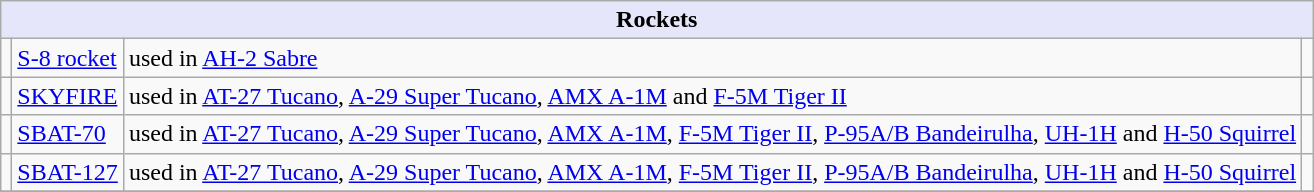<table class="wikitable">
<tr>
<th style="align: center; background: lavender;" colspan="8"><strong>Rockets</strong></th>
</tr>
<tr>
<td></td>
<td><a href='#'>S-8 rocket</a></td>
<td>used in <a href='#'>AH-2 Sabre</a></td>
<td></td>
</tr>
<tr>
<td></td>
<td><a href='#'>SKYFIRE</a></td>
<td>used in <a href='#'>AT-27 Tucano</a>, <a href='#'>A-29 Super Tucano</a>, <a href='#'>AMX A-1M</a> and <a href='#'>F-5M Tiger II</a></td>
<td></td>
</tr>
<tr>
<td></td>
<td><a href='#'>SBAT-70</a></td>
<td>used in <a href='#'>AT-27 Tucano</a>, <a href='#'>A-29 Super Tucano</a>, <a href='#'>AMX A-1M</a>, <a href='#'>F-5M Tiger II</a>, <a href='#'>P-95A/B Bandeirulha</a>, <a href='#'>UH-1H</a> and <a href='#'>H-50 Squirrel</a></td>
<td></td>
</tr>
<tr>
<td></td>
<td><a href='#'>SBAT-127</a></td>
<td>used in <a href='#'>AT-27 Tucano</a>, <a href='#'>A-29 Super Tucano</a>, <a href='#'>AMX A-1M</a>, <a href='#'>F-5M Tiger II</a>, <a href='#'>P-95A/B Bandeirulha</a>, <a href='#'>UH-1H</a> and <a href='#'>H-50 Squirrel</a></td>
<td></td>
</tr>
<tr>
</tr>
</table>
